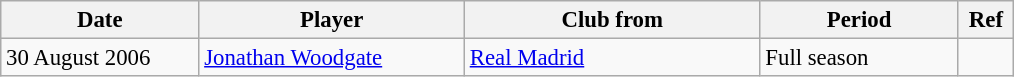<table class="wikitable" style="font-size:95%;">
<tr>
<th width=125px>Date</th>
<th width=170px>Player</th>
<th width=190px>Club from</th>
<th width=125px>Period</th>
<th width=30px>Ref</th>
</tr>
<tr>
<td>30 August 2006</td>
<td> <a href='#'>Jonathan Woodgate</a></td>
<td> <a href='#'>Real Madrid</a></td>
<td>Full season</td>
<td></td>
</tr>
</table>
